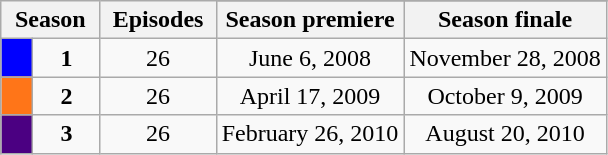<table class="wikitable" style="text-align:center">
<tr>
<th style="padding:0 9px;" colspan="2" rowspan=2>Season</th>
<th style="padding:0 8px;" rowspan=2>Episodes</th>
</tr>
<tr>
<th>Season premiere</th>
<th>Season finale</th>
</tr>
<tr>
<td style="background: #0000FF"></td>
<td><strong>1</strong></td>
<td>26</td>
<td>June 6, 2008</td>
<td>November 28, 2008</td>
</tr>
<tr>
<td style="background: #FF7518"></td>
<td><strong>2</strong></td>
<td>26</td>
<td>April 17, 2009</td>
<td>October 9, 2009</td>
</tr>
<tr>
<td style="background: #4B0082"></td>
<td><strong>3</strong></td>
<td>26</td>
<td>February 26, 2010</td>
<td>August 20, 2010</td>
</tr>
</table>
